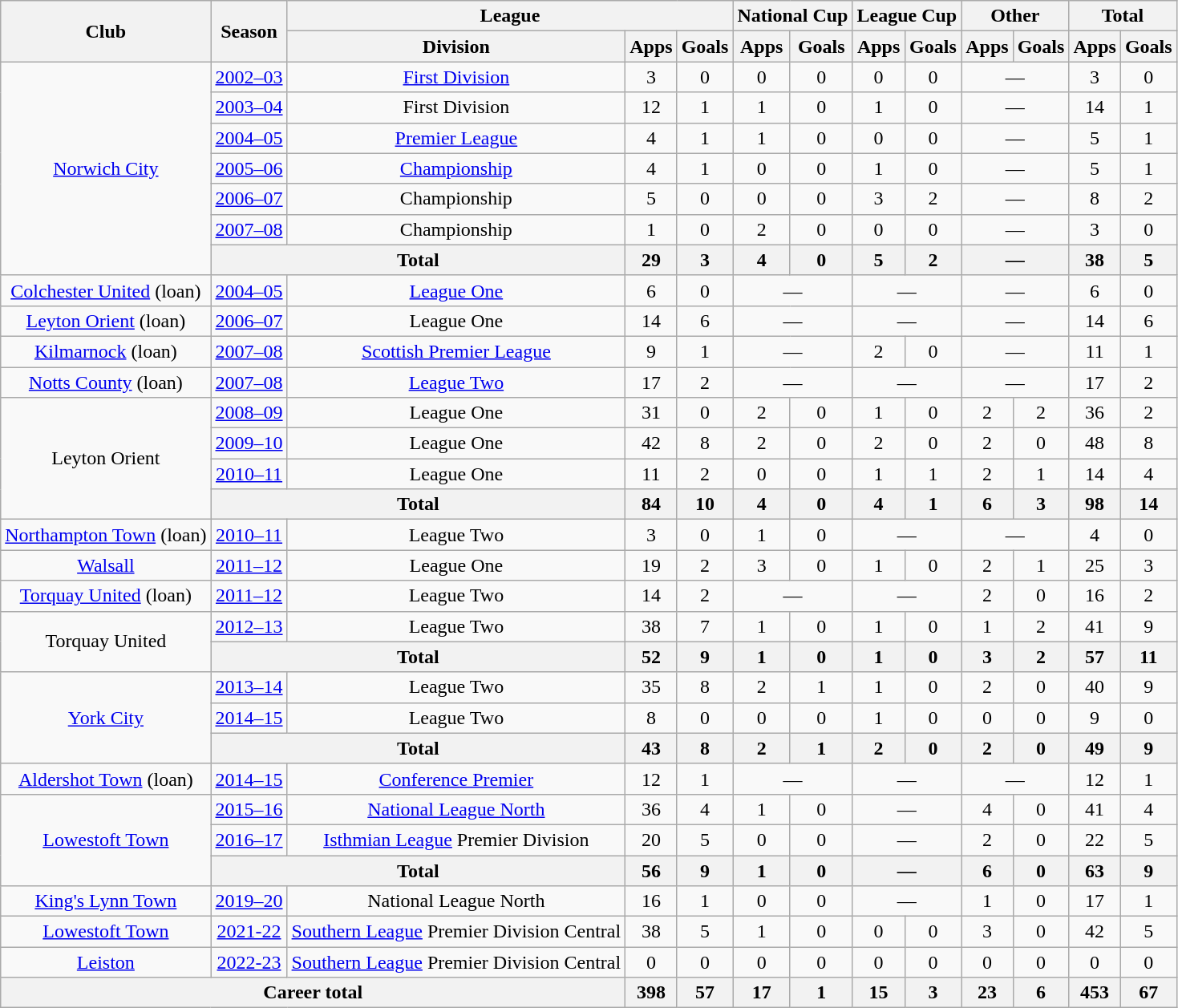<table class="wikitable" style="text-align: center;">
<tr>
<th rowspan=2>Club</th>
<th rowspan=2>Season</th>
<th colspan=3>League</th>
<th colspan=2>National Cup</th>
<th colspan=2>League Cup</th>
<th colspan=2>Other</th>
<th colspan=2>Total</th>
</tr>
<tr>
<th>Division</th>
<th>Apps</th>
<th>Goals</th>
<th>Apps</th>
<th>Goals</th>
<th>Apps</th>
<th>Goals</th>
<th>Apps</th>
<th>Goals</th>
<th>Apps</th>
<th>Goals</th>
</tr>
<tr>
<td rowspan=7><a href='#'>Norwich City</a></td>
<td><a href='#'>2002–03</a></td>
<td><a href='#'>First Division</a></td>
<td>3</td>
<td>0</td>
<td>0</td>
<td>0</td>
<td>0</td>
<td>0</td>
<td colspan=2>—</td>
<td>3</td>
<td>0</td>
</tr>
<tr>
<td><a href='#'>2003–04</a></td>
<td>First Division</td>
<td>12</td>
<td>1</td>
<td>1</td>
<td>0</td>
<td>1</td>
<td>0</td>
<td colspan=2>—</td>
<td>14</td>
<td>1</td>
</tr>
<tr>
<td><a href='#'>2004–05</a></td>
<td><a href='#'>Premier League</a></td>
<td>4</td>
<td>1</td>
<td>1</td>
<td>0</td>
<td>0</td>
<td>0</td>
<td colspan=2>—</td>
<td>5</td>
<td>1</td>
</tr>
<tr>
<td><a href='#'>2005–06</a></td>
<td><a href='#'>Championship</a></td>
<td>4</td>
<td>1</td>
<td>0</td>
<td>0</td>
<td>1</td>
<td>0</td>
<td colspan=2>—</td>
<td>5</td>
<td>1</td>
</tr>
<tr>
<td><a href='#'>2006–07</a></td>
<td>Championship</td>
<td>5</td>
<td>0</td>
<td>0</td>
<td>0</td>
<td>3</td>
<td>2</td>
<td colspan=2>—</td>
<td>8</td>
<td>2</td>
</tr>
<tr>
<td><a href='#'>2007–08</a></td>
<td>Championship</td>
<td>1</td>
<td>0</td>
<td>2</td>
<td>0</td>
<td>0</td>
<td>0</td>
<td colspan=2>—</td>
<td>3</td>
<td>0</td>
</tr>
<tr>
<th colspan=2>Total</th>
<th>29</th>
<th>3</th>
<th>4</th>
<th>0</th>
<th>5</th>
<th>2</th>
<th colspan=2>—</th>
<th>38</th>
<th>5</th>
</tr>
<tr>
<td><a href='#'>Colchester United</a> (loan)</td>
<td><a href='#'>2004–05</a></td>
<td><a href='#'>League One</a></td>
<td>6</td>
<td>0</td>
<td colspan=2>—</td>
<td colspan=2>—</td>
<td colspan=2>—</td>
<td>6</td>
<td>0</td>
</tr>
<tr>
<td><a href='#'>Leyton Orient</a> (loan)</td>
<td><a href='#'>2006–07</a></td>
<td>League One</td>
<td>14</td>
<td>6</td>
<td colspan=2>—</td>
<td colspan=2>—</td>
<td colspan=2>—</td>
<td>14</td>
<td>6</td>
</tr>
<tr>
<td><a href='#'>Kilmarnock</a> (loan)</td>
<td><a href='#'>2007–08</a></td>
<td><a href='#'>Scottish Premier League</a></td>
<td>9</td>
<td>1</td>
<td colspan=2>—</td>
<td>2</td>
<td>0</td>
<td colspan=2>—</td>
<td>11</td>
<td>1</td>
</tr>
<tr>
<td><a href='#'>Notts County</a> (loan)</td>
<td><a href='#'>2007–08</a></td>
<td><a href='#'>League Two</a></td>
<td>17</td>
<td>2</td>
<td colspan=2>—</td>
<td colspan=2>—</td>
<td colspan=2>—</td>
<td>17</td>
<td>2</td>
</tr>
<tr>
<td rowspan=4>Leyton Orient</td>
<td><a href='#'>2008–09</a></td>
<td>League One</td>
<td>31</td>
<td>0</td>
<td>2</td>
<td>0</td>
<td>1</td>
<td>0</td>
<td>2</td>
<td>2</td>
<td>36</td>
<td>2</td>
</tr>
<tr>
<td><a href='#'>2009–10</a></td>
<td>League One</td>
<td>42</td>
<td>8</td>
<td>2</td>
<td>0</td>
<td>2</td>
<td>0</td>
<td>2</td>
<td>0</td>
<td>48</td>
<td>8</td>
</tr>
<tr>
<td><a href='#'>2010–11</a></td>
<td>League One</td>
<td>11</td>
<td>2</td>
<td>0</td>
<td>0</td>
<td>1</td>
<td>1</td>
<td>2</td>
<td>1</td>
<td>14</td>
<td>4</td>
</tr>
<tr>
<th colspan=2>Total</th>
<th>84</th>
<th>10</th>
<th>4</th>
<th>0</th>
<th>4</th>
<th>1</th>
<th>6</th>
<th>3</th>
<th>98</th>
<th>14</th>
</tr>
<tr>
<td><a href='#'>Northampton Town</a> (loan)</td>
<td><a href='#'>2010–11</a></td>
<td>League Two</td>
<td>3</td>
<td>0</td>
<td>1</td>
<td>0</td>
<td colspan=2>—</td>
<td colspan=2>—</td>
<td>4</td>
<td>0</td>
</tr>
<tr>
<td><a href='#'>Walsall</a></td>
<td><a href='#'>2011–12</a></td>
<td>League One</td>
<td>19</td>
<td>2</td>
<td>3</td>
<td>0</td>
<td>1</td>
<td>0</td>
<td>2</td>
<td>1</td>
<td>25</td>
<td>3</td>
</tr>
<tr>
<td><a href='#'>Torquay United</a> (loan)</td>
<td><a href='#'>2011–12</a></td>
<td>League Two</td>
<td>14</td>
<td>2</td>
<td colspan=2>—</td>
<td colspan=2>—</td>
<td>2</td>
<td>0</td>
<td>16</td>
<td>2</td>
</tr>
<tr>
<td rowspan=2>Torquay United</td>
<td><a href='#'>2012–13</a></td>
<td>League Two</td>
<td>38</td>
<td>7</td>
<td>1</td>
<td>0</td>
<td>1</td>
<td>0</td>
<td>1</td>
<td>2</td>
<td>41</td>
<td>9</td>
</tr>
<tr>
<th colspan=2>Total</th>
<th>52</th>
<th>9</th>
<th>1</th>
<th>0</th>
<th>1</th>
<th>0</th>
<th>3</th>
<th>2</th>
<th>57</th>
<th>11</th>
</tr>
<tr>
<td rowspan=3><a href='#'>York City</a></td>
<td><a href='#'>2013–14</a></td>
<td>League Two</td>
<td>35</td>
<td>8</td>
<td>2</td>
<td>1</td>
<td>1</td>
<td>0</td>
<td>2</td>
<td>0</td>
<td>40</td>
<td>9</td>
</tr>
<tr>
<td><a href='#'>2014–15</a></td>
<td>League Two</td>
<td>8</td>
<td>0</td>
<td>0</td>
<td>0</td>
<td>1</td>
<td>0</td>
<td>0</td>
<td>0</td>
<td>9</td>
<td>0</td>
</tr>
<tr>
<th colspan=2>Total</th>
<th>43</th>
<th>8</th>
<th>2</th>
<th>1</th>
<th>2</th>
<th>0</th>
<th>2</th>
<th>0</th>
<th>49</th>
<th>9</th>
</tr>
<tr>
<td><a href='#'>Aldershot Town</a> (loan)</td>
<td><a href='#'>2014–15</a></td>
<td><a href='#'>Conference Premier</a></td>
<td>12</td>
<td>1</td>
<td colspan=2>—</td>
<td colspan=2>—</td>
<td colspan=2>—</td>
<td>12</td>
<td>1</td>
</tr>
<tr>
<td rowspan=3><a href='#'>Lowestoft Town</a></td>
<td><a href='#'>2015–16</a></td>
<td><a href='#'>National League North</a></td>
<td>36</td>
<td>4</td>
<td>1</td>
<td>0</td>
<td colspan=2>—</td>
<td>4</td>
<td>0</td>
<td>41</td>
<td>4</td>
</tr>
<tr>
<td><a href='#'>2016–17</a></td>
<td><a href='#'>Isthmian League</a> Premier Division</td>
<td>20</td>
<td>5</td>
<td>0</td>
<td>0</td>
<td colspan=2>—</td>
<td>2</td>
<td>0</td>
<td>22</td>
<td>5</td>
</tr>
<tr>
<th colspan=2>Total</th>
<th>56</th>
<th>9</th>
<th>1</th>
<th>0</th>
<th colspan=2>—</th>
<th>6</th>
<th>0</th>
<th>63</th>
<th>9</th>
</tr>
<tr>
<td><a href='#'>King's Lynn Town</a></td>
<td><a href='#'>2019–20</a></td>
<td>National League North</td>
<td>16</td>
<td>1</td>
<td>0</td>
<td>0</td>
<td colspan="2">—</td>
<td>1</td>
<td>0</td>
<td>17</td>
<td>1</td>
</tr>
<tr>
<td><a href='#'>Lowestoft Town</a></td>
<td><a href='#'>2021-22</a></td>
<td><a href='#'>Southern League</a> Premier Division Central</td>
<td>38</td>
<td>5</td>
<td>1</td>
<td>0</td>
<td>0</td>
<td>0</td>
<td>3</td>
<td>0</td>
<td>42</td>
<td>5</td>
</tr>
<tr>
<td><a href='#'>Leiston</a></td>
<td><a href='#'>2022-23</a></td>
<td><a href='#'>Southern League</a> Premier Division Central</td>
<td>0</td>
<td>0</td>
<td>0</td>
<td>0</td>
<td>0</td>
<td>0</td>
<td>0</td>
<td>0</td>
<td>0</td>
<td>0</td>
</tr>
<tr>
<th colspan="3">Career total</th>
<th>398</th>
<th>57</th>
<th>17</th>
<th>1</th>
<th>15</th>
<th>3</th>
<th>23</th>
<th>6</th>
<th>453</th>
<th>67</th>
</tr>
</table>
